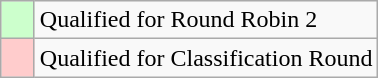<table class="wikitable">
<tr>
<td style="width: 15px; background: #CFC;"></td>
<td>Qualified for Round Robin 2</td>
</tr>
<tr>
<td style="width: 15px; background: #FCC;"></td>
<td>Qualified for Classification Round</td>
</tr>
</table>
